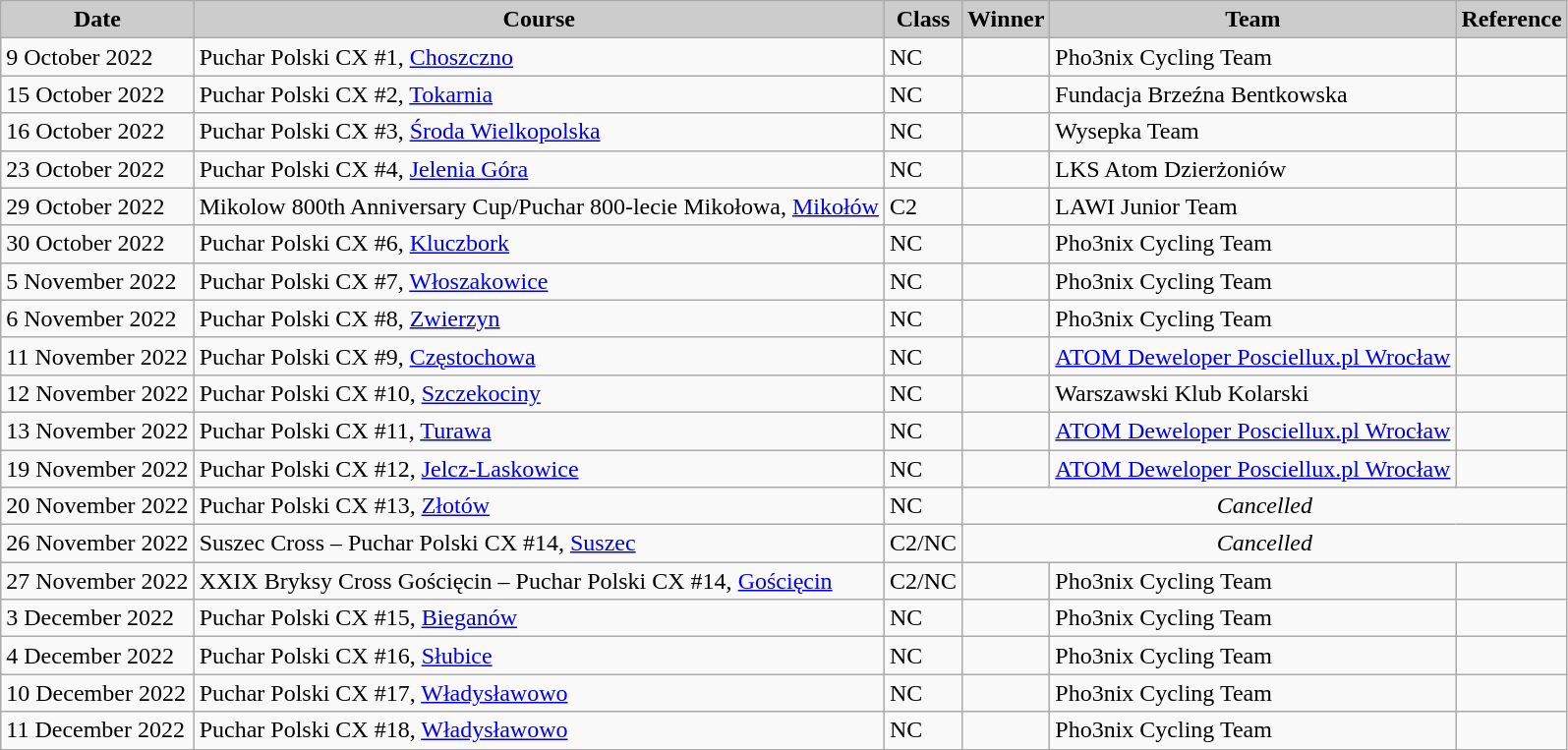<table class="wikitable sortable alternance ">
<tr>
<th scope="col" style="background-color:#CCCCCC;">Date</th>
<th scope="col" style="background-color:#CCCCCC;">Course</th>
<th scope="col" style="background-color:#CCCCCC;">Class</th>
<th scope="col" style="background-color:#CCCCCC;">Winner</th>
<th scope="col" style="background-color:#CCCCCC;">Team</th>
<th scope="col" style="background-color:#CCCCCC;">Reference</th>
</tr>
<tr>
<td>9 October 2022</td>
<td> Puchar Polski CX #1, <a href='#'>Choszczno</a></td>
<td>NC</td>
<td></td>
<td>Pho3nix Cycling Team</td>
<td></td>
</tr>
<tr>
<td>15 October 2022</td>
<td> Puchar Polski CX #2, <a href='#'>Tokarnia</a></td>
<td>NC</td>
<td></td>
<td>Fundacja Brzeźna Bentkowska</td>
<td></td>
</tr>
<tr>
<td>16 October 2022</td>
<td> Puchar Polski CX #3, <a href='#'>Środa Wielkopolska</a></td>
<td>NC</td>
<td></td>
<td>Wysepka Team</td>
<td></td>
</tr>
<tr>
<td>23 October 2022</td>
<td> Puchar Polski CX #4, <a href='#'>Jelenia Góra</a></td>
<td>NC</td>
<td></td>
<td>LKS Atom Dzierżoniów</td>
<td></td>
</tr>
<tr>
<td>29 October 2022</td>
<td> Mikolow 800th Anniversary Cup/Puchar 800-lecie Mikołowa, <a href='#'>Mikołów</a></td>
<td>C2</td>
<td></td>
<td>LAWI Junior Team</td>
<td></td>
</tr>
<tr>
<td>30 October 2022</td>
<td> Puchar Polski CX #6, <a href='#'>Kluczbork</a></td>
<td>NC</td>
<td></td>
<td>Pho3nix Cycling Team</td>
<td></td>
</tr>
<tr>
<td>5 November 2022</td>
<td> Puchar Polski CX #7, <a href='#'>Włoszakowice</a></td>
<td>NC</td>
<td></td>
<td>Pho3nix Cycling Team</td>
<td></td>
</tr>
<tr>
<td>6 November 2022</td>
<td> Puchar Polski CX #8, <a href='#'>Zwierzyn</a></td>
<td>NC</td>
<td></td>
<td>Pho3nix Cycling Team</td>
<td></td>
</tr>
<tr>
<td>11 November 2022</td>
<td> Puchar Polski CX #9, <a href='#'>Częstochowa</a></td>
<td>NC</td>
<td></td>
<td><a href='#'>ATOM Deweloper Posciellux.pl Wrocław</a></td>
<td></td>
</tr>
<tr>
<td>12 November 2022</td>
<td> Puchar Polski CX #10, <a href='#'>Szczekociny</a></td>
<td>NC</td>
<td></td>
<td>Warszawski Klub Kolarski</td>
<td></td>
</tr>
<tr>
<td>13 November 2022</td>
<td> Puchar Polski CX #11, <a href='#'>Turawa</a></td>
<td>NC</td>
<td></td>
<td><a href='#'>ATOM Deweloper Posciellux.pl Wrocław</a></td>
<td></td>
</tr>
<tr>
<td>19 November 2022</td>
<td> Puchar Polski CX #12, <a href='#'>Jelcz-Laskowice</a></td>
<td>NC</td>
<td></td>
<td><a href='#'>ATOM Deweloper Posciellux.pl Wrocław</a></td>
<td></td>
</tr>
<tr>
<td>20 November 2022</td>
<td> Puchar Polski CX #13, <a href='#'>Złotów</a></td>
<td>NC</td>
<td colspan="3" align="center"><em>Cancelled</em></td>
</tr>
<tr>
<td>26 November 2022</td>
<td> Suszec Cross – Puchar Polski CX #14, <a href='#'>Suszec</a></td>
<td>C2/NC</td>
<td colspan="3" align="center"><em>Cancelled</em></td>
</tr>
<tr>
<td>27 November 2022</td>
<td> XXIX Bryksy Cross Gościęcin – Puchar Polski CX #14, <a href='#'>Gościęcin</a></td>
<td>C2/NC</td>
<td></td>
<td>Pho3nix Cycling Team</td>
<td></td>
</tr>
<tr>
<td>3 December 2022</td>
<td> Puchar Polski CX #15, <a href='#'>Bieganów</a></td>
<td>NC</td>
<td></td>
<td>Pho3nix Cycling Team</td>
<td></td>
</tr>
<tr>
<td>4 December 2022</td>
<td> Puchar Polski CX #16, <a href='#'>Słubice</a></td>
<td>NC</td>
<td></td>
<td>Pho3nix Cycling Team</td>
<td></td>
</tr>
<tr>
<td>10 December 2022</td>
<td> Puchar Polski CX #17, <a href='#'>Władysławowo</a></td>
<td>NC</td>
<td></td>
<td>Pho3nix Cycling Team</td>
<td></td>
</tr>
<tr>
<td>11 December 2022</td>
<td> Puchar Polski CX #18, <a href='#'>Władysławowo</a></td>
<td>NC</td>
<td></td>
<td>Pho3nix Cycling Team</td>
<td></td>
</tr>
</table>
